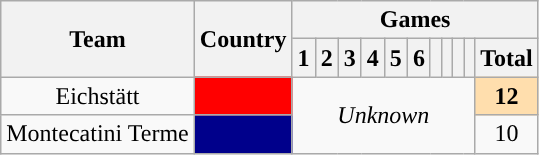<table class="wikitable plainrowheaders" style="text-align:center;">
<tr>
<th rowspan=2>Team</th>
<th rowspan=2>Country</th>
<th colspan=11>Games</th>
</tr>
<tr>
<th>1</th>
<th>2</th>
<th>3</th>
<th>4</th>
<th>5</th>
<th>6</th>
<th></th>
<th></th>
<th></th>
<th></th>
<th>Total</th>
</tr>
<tr>
<td>Eichstätt</td>
<td style="background:red"></td>
<td colspan=10 rowspan=2><em>Unknown</em></td>
<td style="font-weight:bold; background:NavajoWhite;">12</td>
</tr>
<tr>
<td>Montecatini Terme</td>
<td style="background:darkblue"></td>
<td>10</td>
</tr>
</table>
